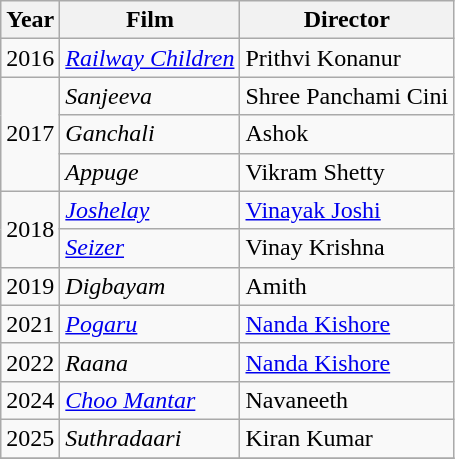<table class="wikitable sortable">
<tr>
<th>Year</th>
<th><strong>Film</strong></th>
<th>Director</th>
</tr>
<tr>
<td>2016</td>
<td><a href='#'><em>Railway Children</em></a></td>
<td>Prithvi Konanur</td>
</tr>
<tr>
<td rowspan="3">2017</td>
<td><em>Sanjeeva</em></td>
<td>Shree Panchami Cini</td>
</tr>
<tr>
<td><em>Ganchali</em></td>
<td>Ashok</td>
</tr>
<tr>
<td><em>Appuge</em></td>
<td>Vikram Shetty</td>
</tr>
<tr>
<td rowspan="2">2018</td>
<td><em><a href='#'>Joshelay</a></em></td>
<td><a href='#'>Vinayak Joshi</a></td>
</tr>
<tr>
<td><em><a href='#'>Seizer</a></em></td>
<td>Vinay Krishna</td>
</tr>
<tr>
<td>2019</td>
<td><em>Digbayam</em></td>
<td>Amith</td>
</tr>
<tr>
<td>2021</td>
<td><em><a href='#'>Pogaru</a></em></td>
<td><a href='#'>Nanda Kishore</a></td>
</tr>
<tr>
<td>2022</td>
<td><em>Raana</em></td>
<td><a href='#'>Nanda Kishore</a></td>
</tr>
<tr>
<td>2024</td>
<td><em><a href='#'>Choo Mantar</a></em></td>
<td>Navaneeth</td>
</tr>
<tr>
<td>2025</td>
<td><em>Suthradaari</em></td>
<td>Kiran Kumar</td>
</tr>
<tr>
</tr>
</table>
